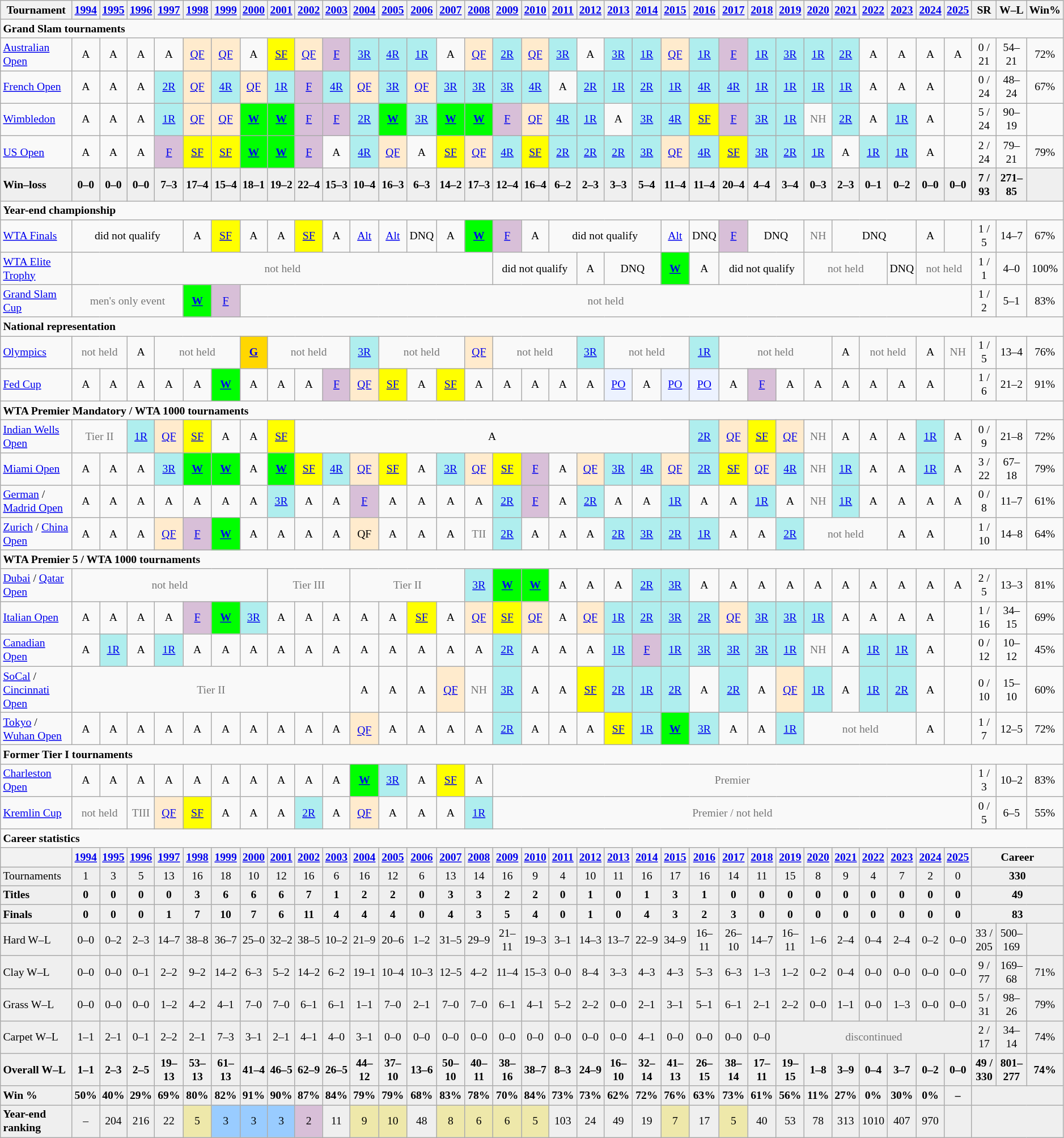<table class="wikitable nowrap" style=font-size:82%;text-align:center>
<tr>
<th>Tournament</th>
<th><a href='#'>1994</a></th>
<th><a href='#'>1995</a></th>
<th><a href='#'>1996</a></th>
<th><a href='#'>1997</a></th>
<th><a href='#'>1998</a></th>
<th><a href='#'>1999</a></th>
<th><a href='#'>2000</a></th>
<th><a href='#'>2001</a></th>
<th><a href='#'>2002</a></th>
<th><a href='#'>2003</a></th>
<th><a href='#'>2004</a></th>
<th><a href='#'>2005</a></th>
<th><a href='#'>2006</a></th>
<th><a href='#'>2007</a></th>
<th><a href='#'>2008</a></th>
<th><a href='#'>2009</a></th>
<th><a href='#'>2010</a></th>
<th><a href='#'>2011</a></th>
<th><a href='#'>2012</a></th>
<th><a href='#'>2013</a></th>
<th><a href='#'>2014</a></th>
<th><a href='#'>2015</a></th>
<th><a href='#'>2016</a></th>
<th><a href='#'>2017</a></th>
<th><a href='#'>2018</a></th>
<th><a href='#'>2019</a></th>
<th><a href='#'>2020</a></th>
<th><a href='#'>2021</a></th>
<th><a href='#'>2022</a></th>
<th><a href='#'>2023</a></th>
<th><a href='#'>2024</a></th>
<th><a href='#'>2025</a></th>
<th>SR</th>
<th>W–L</th>
<th>Win%</th>
</tr>
<tr>
<td colspan="36" align="left"><strong>Grand Slam tournaments</strong></td>
</tr>
<tr>
<td align=left><a href='#'>Australian Open</a></td>
<td>A</td>
<td>A</td>
<td>A</td>
<td>A</td>
<td bgcolor=ffebcd><a href='#'>QF</a></td>
<td bgcolor=ffebcd><a href='#'>QF</a></td>
<td>A</td>
<td bgcolor=yellow><a href='#'>SF</a></td>
<td bgcolor=ffebcd><a href='#'>QF</a></td>
<td bgcolor=thistle><a href='#'>F</a></td>
<td bgcolor=afeeee><a href='#'>3R</a></td>
<td bgcolor=afeeee><a href='#'>4R</a></td>
<td bgcolor=afeeee><a href='#'>1R</a></td>
<td>A</td>
<td bgcolor=ffebcd><a href='#'>QF</a></td>
<td bgcolor=afeeee><a href='#'>2R</a></td>
<td bgcolor=ffebcd><a href='#'>QF</a></td>
<td bgcolor=afeeee><a href='#'>3R</a></td>
<td>A</td>
<td bgcolor=afeeee><a href='#'>3R</a></td>
<td bgcolor=afeeee><a href='#'>1R</a></td>
<td bgcolor=ffebcd><a href='#'>QF</a></td>
<td bgcolor=afeeee><a href='#'>1R</a></td>
<td bgcolor=thistle><a href='#'>F</a></td>
<td bgcolor=afeeee><a href='#'>1R</a></td>
<td bgcolor=afeeee><a href='#'>3R</a></td>
<td bgcolor=afeeee><a href='#'>1R</a></td>
<td bgcolor=afeeee><a href='#'>2R</a></td>
<td>A</td>
<td>A</td>
<td>A</td>
<td>A</td>
<td>0 / 21</td>
<td>54–21</td>
<td>72%</td>
</tr>
<tr>
<td align=left><a href='#'>French Open</a></td>
<td>A</td>
<td>A</td>
<td>A</td>
<td bgcolor=afeeee><a href='#'>2R</a></td>
<td bgcolor=ffebcd><a href='#'>QF</a></td>
<td bgcolor=afeeee><a href='#'>4R</a></td>
<td bgcolor=ffebcd><a href='#'>QF</a></td>
<td bgcolor=afeeee><a href='#'>1R</a></td>
<td bgcolor=thistle><a href='#'>F</a></td>
<td bgcolor=afeeee><a href='#'>4R</a></td>
<td bgcolor=ffebcd><a href='#'>QF</a></td>
<td bgcolor=afeeee><a href='#'>3R</a></td>
<td bgcolor=ffebcd><a href='#'>QF</a></td>
<td bgcolor=afeeee><a href='#'>3R</a></td>
<td bgcolor=afeeee><a href='#'>3R</a></td>
<td bgcolor=afeeee><a href='#'>3R</a></td>
<td bgcolor=afeeee><a href='#'>4R</a></td>
<td>A</td>
<td bgcolor=afeeee><a href='#'>2R</a></td>
<td bgcolor=afeeee><a href='#'>1R</a></td>
<td bgcolor=afeeee><a href='#'>2R</a></td>
<td bgcolor=afeeee><a href='#'>1R</a></td>
<td bgcolor=afeeee><a href='#'>4R</a></td>
<td bgcolor=afeeee><a href='#'>4R</a></td>
<td bgcolor=afeeee><a href='#'>1R</a></td>
<td bgcolor=afeeee><a href='#'>1R</a></td>
<td bgcolor=afeeee><a href='#'>1R</a></td>
<td bgcolor=afeeee><a href='#'>1R</a></td>
<td>A</td>
<td>A</td>
<td>A</td>
<td></td>
<td>0 / 24</td>
<td>48–24</td>
<td>67%</td>
</tr>
<tr>
<td align=left><a href='#'>Wimbledon</a></td>
<td>A</td>
<td>A</td>
<td>A</td>
<td bgcolor=afeeee><a href='#'>1R</a></td>
<td bgcolor=ffebcd><a href='#'>QF</a></td>
<td bgcolor=ffebcd><a href='#'>QF</a></td>
<td bgcolor=lime><strong><a href='#'>W</a></strong></td>
<td bgcolor=lime><strong><a href='#'>W</a></strong></td>
<td bgcolor=thistle><a href='#'>F</a></td>
<td bgcolor=thistle><a href='#'>F</a></td>
<td bgcolor=afeeee><a href='#'>2R</a></td>
<td bgcolor=lime><strong><a href='#'>W</a></strong></td>
<td bgcolor=afeeee><a href='#'>3R</a></td>
<td bgcolor=lime><strong><a href='#'>W</a></strong></td>
<td bgcolor=lime><strong><a href='#'>W</a></strong></td>
<td bgcolor=thistle><a href='#'>F</a></td>
<td bgcolor=ffebcd><a href='#'>QF</a></td>
<td bgcolor=afeeee><a href='#'>4R</a></td>
<td bgcolor=afeeee><a href='#'>1R</a></td>
<td>A</td>
<td bgcolor=afeeee><a href='#'>3R</a></td>
<td bgcolor=afeeee><a href='#'>4R</a></td>
<td bgcolor=yellow><a href='#'>SF</a></td>
<td bgcolor=thistle><a href='#'>F</a></td>
<td bgcolor=afeeee><a href='#'>3R</a></td>
<td bgcolor=afeeee><a href='#'>1R</a></td>
<td style=color:#767676>NH</td>
<td bgcolor=afeeee><a href='#'>2R</a></td>
<td>A</td>
<td bgcolor=afeeee><a href='#'>1R</a></td>
<td>A</td>
<td></td>
<td>5 / 24</td>
<td>90–19</td>
<td></td>
</tr>
<tr>
<td align=left><a href='#'>US Open</a></td>
<td>A</td>
<td>A</td>
<td>A</td>
<td bgcolor=thistle><a href='#'>F</a></td>
<td bgcolor=yellow><a href='#'>SF</a></td>
<td bgcolor=yellow><a href='#'>SF</a></td>
<td bgcolor=lime><strong><a href='#'>W</a></strong></td>
<td bgcolor=lime><strong><a href='#'>W</a></strong></td>
<td bgcolor=thistle><a href='#'>F</a></td>
<td>A</td>
<td bgcolor=afeeee><a href='#'>4R</a></td>
<td bgcolor=ffebcd><a href='#'>QF</a></td>
<td>A</td>
<td bgcolor=yellow><a href='#'>SF</a></td>
<td bgcolor=ffebcd><a href='#'>QF</a></td>
<td bgcolor=afeeee><a href='#'>4R</a></td>
<td bgcolor=yellow><a href='#'>SF</a></td>
<td bgcolor=afeeee><a href='#'>2R</a></td>
<td bgcolor=afeeee><a href='#'>2R</a></td>
<td bgcolor=afeeee><a href='#'>2R</a></td>
<td bgcolor=afeeee><a href='#'>3R</a></td>
<td bgcolor=ffebcd><a href='#'>QF</a></td>
<td bgcolor=afeeee><a href='#'>4R</a></td>
<td bgcolor=yellow><a href='#'>SF</a></td>
<td bgcolor=afeeee><a href='#'>3R</a></td>
<td bgcolor=afeeee><a href='#'>2R</a></td>
<td bgcolor=afeeee><a href='#'>1R</a></td>
<td>A</td>
<td bgcolor=afeeee><a href='#'>1R</a></td>
<td bgcolor=afeeee><a href='#'>1R</a></td>
<td>A</td>
<td></td>
<td>2 / 24</td>
<td>79–21</td>
<td>79%</td>
</tr>
<tr style=font-weight:bold;background:#efefef>
<td style=text-align:left>Win–loss</td>
<td>0–0</td>
<td>0–0</td>
<td>0–0</td>
<td>7–3</td>
<td>17–4</td>
<td>15–4</td>
<td>18–1</td>
<td>19–2</td>
<td>22–4</td>
<td>15–3</td>
<td>10–4</td>
<td>16–3</td>
<td>6–3</td>
<td>14–2</td>
<td>17–3</td>
<td>12–4</td>
<td>16–4</td>
<td>6–2</td>
<td>2–3</td>
<td>3–3</td>
<td>5–4</td>
<td>11–4</td>
<td>11–4</td>
<td>20–4</td>
<td>4–4</td>
<td>3–4</td>
<td>0–3</td>
<td>2–3</td>
<td>0–1</td>
<td>0–2</td>
<td>0–0</td>
<td>0–0</td>
<td>7 / 93</td>
<td>271–85</td>
<td></td>
</tr>
<tr>
<td colspan="36" align="left"><strong>Year-end championship</strong></td>
</tr>
<tr>
<td align=left><a href='#'>WTA Finals</a></td>
<td colspan=4>did not qualify</td>
<td>A</td>
<td bgcolor=yellow><a href='#'>SF</a></td>
<td>A</td>
<td>A</td>
<td bgcolor=yellow><a href='#'>SF</a></td>
<td>A</td>
<td><a href='#'>Alt</a></td>
<td><a href='#'>Alt</a></td>
<td>DNQ</td>
<td>A</td>
<td bgcolor=lime><strong><a href='#'>W</a></strong></td>
<td bgcolor=thistle><a href='#'>F</a></td>
<td>A</td>
<td colspan=4>did not qualify</td>
<td><a href='#'>Alt</a></td>
<td>DNQ</td>
<td bgcolor=thistle><a href='#'>F</a></td>
<td colspan=2>DNQ</td>
<td style=color:#767676>NH</td>
<td colspan=3>DNQ</td>
<td>A</td>
<td></td>
<td>1 / 5</td>
<td>14–7</td>
<td>67%</td>
</tr>
<tr>
<td align=left><a href='#'>WTA Elite Trophy</a></td>
<td colspan=15 style=color:#767676>not held</td>
<td colspan=3>did not qualify</td>
<td>A</td>
<td colspan=2>DNQ</td>
<td bgcolor=lime><strong><a href='#'>W</a></strong></td>
<td>A</td>
<td colspan=3>did not qualify</td>
<td colspan=3 style=color:#767676>not held</td>
<td>DNQ</td>
<td colspan=2 style=color:#767676>not held</td>
<td>1 / 1</td>
<td>4–0</td>
<td>100%</td>
</tr>
<tr>
<td align=left><a href='#'>Grand Slam Cup</a></td>
<td colspan=4 style=color:#767676>men's only event</td>
<td bgcolor=lime><strong><a href='#'>W</a></strong></td>
<td bgcolor=thistle><a href='#'>F</a></td>
<td colspan=26 style=color:#767676>not held</td>
<td>1 / 2</td>
<td>5–1</td>
<td>83%</td>
</tr>
<tr>
<td colspan="36" align="left"><strong>National representation</strong></td>
</tr>
<tr>
<td align=left><a href='#'>Olympics</a></td>
<td colspan=2 style=color:#767676>not held</td>
<td>A</td>
<td colspan=3 style=color:#767676>not held</td>
<td bgcolor=gold><strong><a href='#'>G</a></strong></td>
<td colspan=3 style=color:#767676>not held</td>
<td bgcolor=afeeee><a href='#'>3R</a></td>
<td colspan=3 style=color:#767676>not held</td>
<td bgcolor=ffebcd><a href='#'>QF</a></td>
<td colspan=3 style=color:#767676>not held</td>
<td bgcolor=afeeee><a href='#'>3R</a></td>
<td colspan=3 style=color:#767676>not held</td>
<td bgcolor=afeeee><a href='#'>1R</a></td>
<td colspan=4 style=color:#767676>not held</td>
<td>A</td>
<td colspan=2 style=color:#767676>not held</td>
<td>A</td>
<td style=color:#767676>NH</td>
<td>1 / 5</td>
<td>13–4</td>
<td>76%</td>
</tr>
<tr>
<td align=left><a href='#'>Fed Cup</a></td>
<td>A</td>
<td>A</td>
<td>A</td>
<td>A</td>
<td>A</td>
<td bgcolor=lime><a href='#'><strong>W</strong></a></td>
<td>A</td>
<td>A</td>
<td>A</td>
<td bgcolor=thistle><a href='#'>F</a></td>
<td bgcolor=ffebcd><a href='#'>QF</a></td>
<td bgcolor=yellow><a href='#'>SF</a></td>
<td>A</td>
<td bgcolor=yellow><a href='#'>SF</a></td>
<td>A</td>
<td>A</td>
<td>A</td>
<td>A</td>
<td>A</td>
<td bgcolor=ecf2ff><a href='#'>PO</a></td>
<td>A</td>
<td bgcolor=ecf2ff><a href='#'>PO</a></td>
<td bgcolor=ecf2ff><a href='#'>PO</a></td>
<td>A</td>
<td bgcolor=thistle><a href='#'>F</a></td>
<td>A</td>
<td>A</td>
<td>A</td>
<td>A</td>
<td>A</td>
<td>A</td>
<td></td>
<td>1 / 6</td>
<td>21–2</td>
<td>91%</td>
</tr>
<tr>
<td colspan="36" align="left"><strong>WTA Premier Mandatory / WTA 1000 tournaments</strong></td>
</tr>
<tr>
<td align=left><a href='#'>Indian Wells Open</a></td>
<td colspan=2 style=color:#767676>Tier II</td>
<td bgcolor=afeeee><a href='#'>1R</a></td>
<td bgcolor=ffebcd><a href='#'>QF</a></td>
<td bgcolor=yellow><a href='#'>SF</a></td>
<td>A</td>
<td>A</td>
<td bgcolor=yellow><a href='#'>SF</a></td>
<td colspan=14>A</td>
<td bgcolor=afeeee><a href='#'>2R</a></td>
<td bgcolor=ffebcd><a href='#'>QF</a></td>
<td bgcolor=yellow><a href='#'>SF</a></td>
<td bgcolor=ffebcd><a href='#'>QF</a></td>
<td style=color:#767676>NH</td>
<td>A</td>
<td>A</td>
<td>A</td>
<td bgcolor=afeeee><a href='#'>1R</a></td>
<td>A</td>
<td>0 / 9</td>
<td>21–8</td>
<td>72%</td>
</tr>
<tr>
<td align=left><a href='#'>Miami Open</a></td>
<td>A</td>
<td>A</td>
<td>A</td>
<td bgcolor=afeeee><a href='#'>3R</a></td>
<td bgcolor=lime><a href='#'><strong>W</strong></a></td>
<td bgcolor=lime><a href='#'><strong>W</strong></a></td>
<td>A</td>
<td bgcolor=lime><a href='#'><strong>W</strong></a></td>
<td bgcolor=yellow><a href='#'>SF</a></td>
<td bgcolor=afeeee><a href='#'>4R</a></td>
<td bgcolor=ffebcd><a href='#'>QF</a></td>
<td bgcolor=yellow><a href='#'>SF</a></td>
<td>A</td>
<td bgcolor=afeeee><a href='#'>3R</a></td>
<td bgcolor=ffebcd><a href='#'>QF</a></td>
<td bgcolor=yellow><a href='#'>SF</a></td>
<td bgcolor=thistle><a href='#'>F</a></td>
<td>A</td>
<td bgcolor=ffebcd><a href='#'>QF</a></td>
<td bgcolor=afeeee><a href='#'>3R</a></td>
<td bgcolor=afeeee><a href='#'>4R</a></td>
<td bgcolor=ffebcd><a href='#'>QF</a></td>
<td bgcolor=afeeee><a href='#'>2R</a></td>
<td bgcolor=yellow><a href='#'>SF</a></td>
<td bgcolor=ffebcd><a href='#'>QF</a></td>
<td bgcolor=afeeee><a href='#'>4R</a></td>
<td style=color:#767676>NH</td>
<td bgcolor=afeeee><a href='#'>1R</a></td>
<td>A</td>
<td>A</td>
<td bgcolor=afeeee><a href='#'>1R</a></td>
<td>A</td>
<td>3 / 22</td>
<td>67–18</td>
<td>79%</td>
</tr>
<tr>
<td align=left><a href='#'>German</a> / <a href='#'>Madrid Open</a></td>
<td>A</td>
<td>A</td>
<td>A</td>
<td>A</td>
<td>A</td>
<td>A</td>
<td>A</td>
<td bgcolor=afeeee><a href='#'>3R</a></td>
<td>A</td>
<td>A</td>
<td bgcolor=thistle><a href='#'>F</a></td>
<td>A</td>
<td>A</td>
<td>A</td>
<td>A</td>
<td bgcolor=afeeee><a href='#'>2R</a></td>
<td bgcolor=thistle><a href='#'>F</a></td>
<td>A</td>
<td bgcolor=afeeee><a href='#'>2R</a></td>
<td>A</td>
<td>A</td>
<td bgcolor=afeeee><a href='#'>1R</a></td>
<td>A</td>
<td>A</td>
<td bgcolor=afeeee><a href='#'>1R</a></td>
<td>A</td>
<td style=color:#767676>NH</td>
<td bgcolor=afeeee><a href='#'>1R</a></td>
<td>A</td>
<td>A</td>
<td>A</td>
<td>A</td>
<td>0 / 8</td>
<td>11–7</td>
<td>61%</td>
</tr>
<tr>
<td align=left><a href='#'>Zurich</a> / <a href='#'>China Open</a></td>
<td>A</td>
<td>A</td>
<td>A</td>
<td bgcolor=ffebcd><a href='#'>QF</a></td>
<td bgcolor=thistle><a href='#'>F</a></td>
<td bgcolor=lime><a href='#'><strong>W</strong></a></td>
<td>A</td>
<td>A</td>
<td>A</td>
<td>A</td>
<td bgcolor=ffebcd>QF</td>
<td>A</td>
<td>A</td>
<td>A</td>
<td style=color:#767676>TII</td>
<td bgcolor=afeeee><a href='#'>2R</a></td>
<td>A</td>
<td>A</td>
<td>A</td>
<td bgcolor=afeeee><a href='#'>2R</a></td>
<td bgcolor=afeeee><a href='#'>3R</a></td>
<td bgcolor=afeeee><a href='#'>2R</a></td>
<td bgcolor=afeeee><a href='#'>1R</a></td>
<td>A</td>
<td>A</td>
<td bgcolor=afeeee><a href='#'>2R</a></td>
<td colspan=3 style="color:#767676">not held</td>
<td>A</td>
<td>A</td>
<td></td>
<td>1 / 10</td>
<td>14–8</td>
<td>64%</td>
</tr>
<tr>
<td colspan="36" align="left"><strong>WTA Premier 5 / WTA 1000 tournaments</strong></td>
</tr>
<tr>
<td align=left><a href='#'>Dubai</a> / <a href='#'>Qatar Open</a></td>
<td colspan=7 style=color:#767676>not held</td>
<td colspan=3 style=color:#767676>Tier III</td>
<td colspan=4 style=color:#767676>Tier II</td>
<td bgcolor=afeeee><a href='#'>3R</a></td>
<td bgcolor=lime><a href='#'><strong>W</strong></a></td>
<td bgcolor=lime><a href='#'><strong>W</strong></a></td>
<td>A</td>
<td>A</td>
<td>A</td>
<td bgcolor=afeeee><a href='#'>2R</a></td>
<td bgcolor=afeeee><a href='#'>3R</a></td>
<td>A</td>
<td>A</td>
<td>A</td>
<td>A</td>
<td>A</td>
<td>A</td>
<td>A</td>
<td>A</td>
<td>A</td>
<td>A</td>
<td>2 / 5</td>
<td>13–3</td>
<td>81%</td>
</tr>
<tr>
<td align=left><a href='#'>Italian Open</a></td>
<td>A</td>
<td>A</td>
<td>A</td>
<td>A</td>
<td bgcolor=thistle><a href='#'>F</a></td>
<td bgcolor=lime><a href='#'><strong>W</strong></a></td>
<td bgcolor=afeeee><a href='#'>3R</a></td>
<td>A</td>
<td>A</td>
<td>A</td>
<td>A</td>
<td>A</td>
<td bgcolor=yellow><a href='#'>SF</a></td>
<td>A</td>
<td bgcolor=ffebcd><a href='#'>QF</a></td>
<td bgcolor=yellow><a href='#'>SF</a></td>
<td bgcolor=ffebcd><a href='#'>QF</a></td>
<td>A</td>
<td bgcolor=ffebcd><a href='#'>QF</a></td>
<td bgcolor=afeeee><a href='#'>1R</a></td>
<td bgcolor=afeeee><a href='#'>2R</a></td>
<td bgcolor=afeeee><a href='#'>3R</a></td>
<td bgcolor=afeeee><a href='#'>2R</a></td>
<td bgcolor=ffebcd><a href='#'>QF</a></td>
<td bgcolor=afeeee><a href='#'>3R</a></td>
<td bgcolor=afeeee><a href='#'>3R</a></td>
<td bgcolor=afeeee><a href='#'>1R</a></td>
<td>A</td>
<td>A</td>
<td>A</td>
<td>A</td>
<td></td>
<td>1 / 16</td>
<td>34–15</td>
<td>69%</td>
</tr>
<tr>
<td align=left><a href='#'>Canadian Open</a></td>
<td>A</td>
<td bgcolor=afeeee><a href='#'>1R</a></td>
<td>A</td>
<td bgcolor=afeeee><a href='#'>1R</a></td>
<td>A</td>
<td>A</td>
<td>A</td>
<td>A</td>
<td>A</td>
<td>A</td>
<td>A</td>
<td>A</td>
<td>A</td>
<td>A</td>
<td>A</td>
<td bgcolor=afeeee><a href='#'>2R</a></td>
<td>A</td>
<td>A</td>
<td>A</td>
<td bgcolor=afeeee><a href='#'>1R</a></td>
<td bgcolor=thistle><a href='#'>F</a></td>
<td bgcolor=afeeee><a href='#'>1R</a></td>
<td bgcolor=afeeee><a href='#'>3R</a></td>
<td bgcolor=afeeee><a href='#'>3R</a></td>
<td bgcolor=afeeee><a href='#'>3R</a></td>
<td bgcolor=afeeee><a href='#'>1R</a></td>
<td style=color:#767676>NH</td>
<td>A</td>
<td bgcolor=afeeee><a href='#'>1R</a></td>
<td bgcolor=afeeee><a href='#'>1R</a></td>
<td>A</td>
<td></td>
<td>0 / 12</td>
<td>10–12</td>
<td>45%</td>
</tr>
<tr>
<td align=left><a href='#'>SoCal</a> / <a href='#'>Cincinnati Open</a></td>
<td colspan=10 style=color:#767676>Tier II</td>
<td>A</td>
<td>A</td>
<td>A</td>
<td bgcolor=ffebcd><a href='#'>QF</a></td>
<td style=color:#767676>NH</td>
<td bgcolor=afeeee><a href='#'>3R</a></td>
<td>A</td>
<td>A</td>
<td bgcolor=yellow><a href='#'>SF</a></td>
<td bgcolor=afeeee><a href='#'>2R</a></td>
<td bgcolor=afeeee><a href='#'>1R</a></td>
<td bgcolor=afeeee><a href='#'>2R</a></td>
<td>A</td>
<td bgcolor=afeeee><a href='#'>2R</a></td>
<td>A</td>
<td bgcolor=ffebcd><a href='#'>QF</a></td>
<td bgcolor=afeeee><a href='#'>1R</a></td>
<td>A</td>
<td bgcolor=afeeee><a href='#'>1R</a></td>
<td bgcolor=afeeee><a href='#'>2R</a></td>
<td>A</td>
<td></td>
<td>0 / 10</td>
<td>15–10</td>
<td>60%</td>
</tr>
<tr>
<td align=left><a href='#'>Tokyo</a> / <a href='#'>Wuhan Open</a></td>
<td>A</td>
<td>A</td>
<td>A</td>
<td>A</td>
<td>A</td>
<td>A</td>
<td>A</td>
<td>A</td>
<td>A</td>
<td>A</td>
<td bgcolor=ffebcd><a href='#'>QF</a><sup></sup></td>
<td>A</td>
<td>A</td>
<td>A</td>
<td>A</td>
<td bgcolor=afeeee><a href='#'>2R</a></td>
<td>A</td>
<td>A</td>
<td>A</td>
<td bgcolor=yellow><a href='#'>SF</a></td>
<td bgcolor=afeeee><a href='#'>1R</a></td>
<td bgcolor=lime><a href='#'><strong>W</strong></a></td>
<td bgcolor=afeeee><a href='#'>3R</a></td>
<td>A</td>
<td>A</td>
<td bgcolor=afeeee><a href='#'>1R</a></td>
<td colspan=4 style="color:#767676">not held</td>
<td>A</td>
<td></td>
<td>1 / 7</td>
<td>12–5</td>
<td>72%</td>
</tr>
<tr>
<td colspan="36" align="left"><strong>Former Tier I tournaments</strong></td>
</tr>
<tr>
<td align=left><a href='#'>Charleston Open</a></td>
<td>A</td>
<td>A</td>
<td>A</td>
<td>A</td>
<td>A</td>
<td>A</td>
<td>A</td>
<td>A</td>
<td>A</td>
<td>A</td>
<td bgcolor=lime><a href='#'><strong>W</strong></a></td>
<td bgcolor=afeeee><a href='#'>3R</a></td>
<td>A</td>
<td bgcolor=yellow><a href='#'>SF</a></td>
<td>A</td>
<td colspan=17 style=color:#767676>Premier</td>
<td>1 / 3</td>
<td>10–2</td>
<td>83%</td>
</tr>
<tr>
<td align=left><a href='#'>Kremlin Cup</a></td>
<td colspan=2 style=color:#767676>not held</td>
<td style=color:#767676>TIII</td>
<td bgcolor=ffebcd><a href='#'>QF</a></td>
<td bgcolor=yellow><a href='#'>SF</a></td>
<td>A</td>
<td>A</td>
<td>A</td>
<td bgcolor=afeeee><a href='#'>2R</a></td>
<td>A</td>
<td bgcolor=ffebcd><a href='#'>QF</a></td>
<td>A</td>
<td>A</td>
<td>A</td>
<td bgcolor=afeeee><a href='#'>1R</a></td>
<td colspan=17 style=color:#767676>Premier / not held</td>
<td>0 / 5</td>
<td>6–5</td>
<td>55%</td>
</tr>
<tr>
<td colspan="36" align="left"><strong>Career statistics</strong></td>
</tr>
<tr>
<th></th>
<th><a href='#'>1994</a></th>
<th><a href='#'>1995</a></th>
<th><a href='#'>1996</a></th>
<th><a href='#'>1997</a></th>
<th><a href='#'>1998</a></th>
<th><a href='#'>1999</a></th>
<th><a href='#'>2000</a></th>
<th><a href='#'>2001</a></th>
<th><a href='#'>2002</a></th>
<th><a href='#'>2003</a></th>
<th><a href='#'>2004</a></th>
<th><a href='#'>2005</a></th>
<th><a href='#'>2006</a></th>
<th><a href='#'>2007</a></th>
<th><a href='#'>2008</a></th>
<th><a href='#'>2009</a></th>
<th><a href='#'>2010</a></th>
<th><a href='#'>2011</a></th>
<th><a href='#'>2012</a></th>
<th><a href='#'>2013</a></th>
<th><a href='#'>2014</a></th>
<th><a href='#'>2015</a></th>
<th><a href='#'>2016</a></th>
<th><a href='#'>2017</a></th>
<th><a href='#'>2018</a></th>
<th><a href='#'>2019</a></th>
<th><a href='#'>2020</a></th>
<th><a href='#'>2021</a></th>
<th><a href='#'>2022</a></th>
<th><a href='#'>2023</a></th>
<th><a href='#'>2024</a></th>
<th><a href='#'>2025</a></th>
<th colspan="3">Career</th>
</tr>
<tr bgcolor=efefef>
<td align=left>Tournaments</td>
<td>1</td>
<td>3</td>
<td>5</td>
<td>13</td>
<td>16</td>
<td>18</td>
<td>10</td>
<td>12</td>
<td>16</td>
<td>6</td>
<td>16</td>
<td>12</td>
<td>6</td>
<td>13</td>
<td>14</td>
<td>16</td>
<td>9</td>
<td>4</td>
<td>10</td>
<td>11</td>
<td>16</td>
<td>17</td>
<td>16</td>
<td>14</td>
<td>11</td>
<td>15</td>
<td>8</td>
<td>9</td>
<td>4</td>
<td>7</td>
<td>2</td>
<td>0</td>
<td colspan="3"><strong>330</strong></td>
</tr>
<tr style=font-weight:bold;background:#efefef>
<td style=text-align:left>Titles</td>
<td>0</td>
<td>0</td>
<td>0</td>
<td>0</td>
<td>3</td>
<td>6</td>
<td>6</td>
<td>6</td>
<td>7</td>
<td>1</td>
<td>2</td>
<td>2</td>
<td>0</td>
<td>3</td>
<td>3</td>
<td>2</td>
<td>2</td>
<td>0</td>
<td>1</td>
<td>0</td>
<td>1</td>
<td>3</td>
<td>1</td>
<td>0</td>
<td>0</td>
<td>0</td>
<td>0</td>
<td>0</td>
<td>0</td>
<td>0</td>
<td>0</td>
<td>0</td>
<td colspan="3">49</td>
</tr>
<tr style=font-weight:bold;background:#efefef>
<td style=text-align:left>Finals</td>
<td>0</td>
<td>0</td>
<td>0</td>
<td>1</td>
<td>7</td>
<td>10</td>
<td>7</td>
<td>6</td>
<td>11</td>
<td>4</td>
<td>4</td>
<td>4</td>
<td>0</td>
<td>4</td>
<td>3</td>
<td>5</td>
<td>4</td>
<td>0</td>
<td>1</td>
<td>0</td>
<td>4</td>
<td>3</td>
<td>2</td>
<td>3</td>
<td>0</td>
<td>0</td>
<td>0</td>
<td>0</td>
<td>0</td>
<td>0</td>
<td>0</td>
<td>0</td>
<td colspan="3">83</td>
</tr>
<tr bgcolor=efefef>
<td align=left>Hard W–L</td>
<td>0–0</td>
<td>0–2</td>
<td>2–3</td>
<td>14–7</td>
<td>38–8</td>
<td>36–7</td>
<td>25–0</td>
<td>32–2</td>
<td>38–5</td>
<td>10–2</td>
<td>21–9</td>
<td>20–6</td>
<td>1–2</td>
<td>31–5</td>
<td>29–9</td>
<td>21–11</td>
<td>19–3</td>
<td>3–1</td>
<td>14–3</td>
<td>13–7</td>
<td>22–9</td>
<td>34–9</td>
<td>16–11</td>
<td>26–10</td>
<td>14–7</td>
<td>16–11</td>
<td>1–6</td>
<td>2–4</td>
<td>0–4</td>
<td>2–4</td>
<td>0–2</td>
<td>0–0</td>
<td>33 / 205</td>
<td>500–169</td>
<td></td>
</tr>
<tr bgcolor=efefef>
<td align=left>Clay W–L</td>
<td>0–0</td>
<td>0–0</td>
<td>0–1</td>
<td>2–2</td>
<td>9–2</td>
<td>14–2</td>
<td>6–3</td>
<td>5–2</td>
<td>14–2</td>
<td>6–2</td>
<td>19–1</td>
<td>10–4</td>
<td>10–3</td>
<td>12–5</td>
<td>4–2</td>
<td>11–4</td>
<td>15–3</td>
<td>0–0</td>
<td>8–4</td>
<td>3–3</td>
<td>4–3</td>
<td>4–3</td>
<td>5–3</td>
<td>6–3</td>
<td>1–3</td>
<td>1–2</td>
<td>0–2</td>
<td>0–4</td>
<td>0–0</td>
<td>0–0</td>
<td>0–0</td>
<td>0–0</td>
<td>9 / 77</td>
<td>169–68</td>
<td>71%</td>
</tr>
<tr bgcolor=efefef>
<td align=left>Grass W–L</td>
<td>0–0</td>
<td>0–0</td>
<td>0–0</td>
<td>1–2</td>
<td>4–2</td>
<td>4–1</td>
<td>7–0</td>
<td>7–0</td>
<td>6–1</td>
<td>6–1</td>
<td>1–1</td>
<td>7–0</td>
<td>2–1</td>
<td>7–0</td>
<td>7–0</td>
<td>6–1</td>
<td>4–1</td>
<td>5–2</td>
<td>2–2</td>
<td>0–0</td>
<td>2–1</td>
<td>3–1</td>
<td>5–1</td>
<td>6–1</td>
<td>2–1</td>
<td>2–2</td>
<td>0–0</td>
<td>1–1</td>
<td>0–0</td>
<td>1–3</td>
<td>0–0</td>
<td>0–0</td>
<td>5 / 31</td>
<td>98–26</td>
<td>79%</td>
</tr>
<tr bgcolor=efefef>
<td align=left>Carpet W–L</td>
<td>1–1</td>
<td>2–1</td>
<td>0–1</td>
<td>2–2</td>
<td>2–1</td>
<td>7–3</td>
<td>3–1</td>
<td>2–1</td>
<td>4–1</td>
<td>4–0</td>
<td>3–1</td>
<td>0–0</td>
<td>0–0</td>
<td>0–0</td>
<td>0–0</td>
<td>0–0</td>
<td>0–0</td>
<td>0–0</td>
<td>0–0</td>
<td>0–0</td>
<td>4–1</td>
<td>0–0</td>
<td>0–0</td>
<td>0–0</td>
<td>0–0</td>
<td style=color:#767676 colspan=7>discontinued</td>
<td>2 / 17</td>
<td>34–14</td>
<td>74%</td>
</tr>
<tr style=font-weight:bold;background:#efefef>
<td style=text-align:left>Overall W–L</td>
<td>1–1</td>
<td>2–3</td>
<td>2–5</td>
<td>19–13</td>
<td>53–13</td>
<td>61–13</td>
<td>41–4</td>
<td>46–5</td>
<td>62–9</td>
<td>26–5</td>
<td>44–12</td>
<td>37–10</td>
<td>13–6</td>
<td>50–10</td>
<td>40–11</td>
<td>38–16</td>
<td>38–7</td>
<td>8–3</td>
<td>24–9</td>
<td>16–10</td>
<td>32–14</td>
<td>41–13</td>
<td>26–15</td>
<td>38–14</td>
<td>17–11</td>
<td>19–15</td>
<td>1–8</td>
<td>3–9</td>
<td>0–4</td>
<td>3–7</td>
<td>0–2</td>
<td>0–0</td>
<td>49 / 330</td>
<td>801–277</td>
<td>74%</td>
</tr>
<tr style=font-weight:bold;background:#efefef>
<td style=text-align:left>Win %</td>
<td>50%</td>
<td>40%</td>
<td>29%</td>
<td>69%</td>
<td>80%</td>
<td>82%</td>
<td>91%</td>
<td>90%</td>
<td>87%</td>
<td>84%</td>
<td>79%</td>
<td>79%</td>
<td>68%</td>
<td>83%</td>
<td>78%</td>
<td>70%</td>
<td>84%</td>
<td>73%</td>
<td>73%</td>
<td>62%</td>
<td>72%</td>
<td>76%</td>
<td>63%</td>
<td>73%</td>
<td>61%</td>
<td>56%</td>
<td>11%</td>
<td>27%</td>
<td>0%</td>
<td>30%</td>
<td>0%</td>
<td>–</td>
<td colspan="3"></td>
</tr>
<tr bgcolor=efefef>
<td align=left><strong>Year-end ranking</strong></td>
<td>–</td>
<td>204</td>
<td>216</td>
<td>22</td>
<td bgcolor=eee8AA>5</td>
<td bgcolor=99ccff>3</td>
<td bgcolor=99ccff>3</td>
<td bgcolor=99ccff>3</td>
<td bgcolor=thistle>2</td>
<td>11</td>
<td bgcolor=eee8AA>9</td>
<td bgcolor=eee8AA>10</td>
<td>48</td>
<td bgcolor=eee8AA>8</td>
<td bgcolor=eee8AA>6</td>
<td bgcolor=eee8AA>6</td>
<td bgcolor=eee8AA>5</td>
<td>103</td>
<td>24</td>
<td>49</td>
<td>19</td>
<td bgcolor=eee8AA>7</td>
<td>17</td>
<td bgcolor=eee8AA>5</td>
<td>40</td>
<td>53</td>
<td>78</td>
<td>313</td>
<td>1010</td>
<td>407</td>
<td>970</td>
<td></td>
<td colspan="3"></td>
</tr>
</table>
